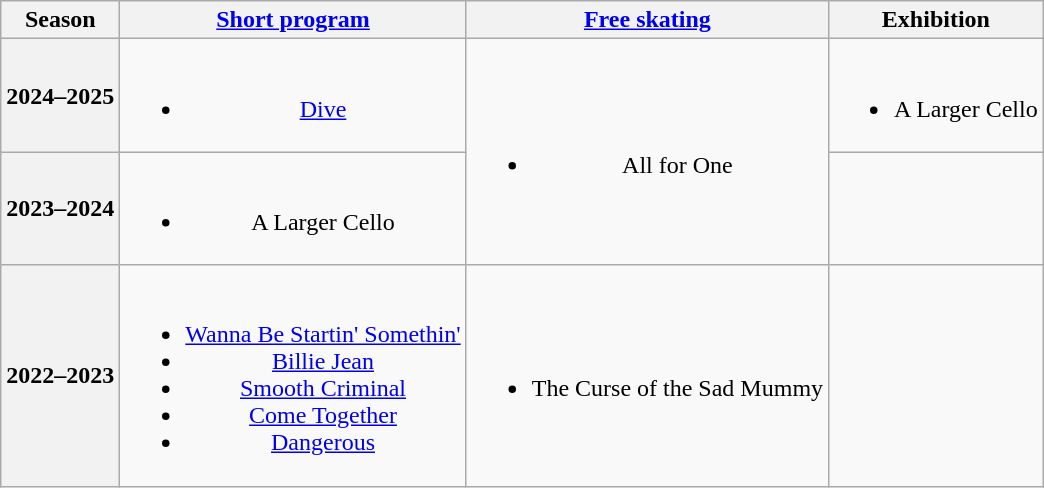<table class=wikitable style=text-align:center>
<tr>
<th>Season</th>
<th><a href='#'>Short program</a></th>
<th><a href='#'>Free skating</a></th>
<th>Exhibition</th>
</tr>
<tr>
<th>2024–2025<br></th>
<td><br><ul><li><a href='#'>Dive</a> <br></li></ul></td>
<td rowspan=2><br><ul><li>All for One <br></li></ul></td>
<td><br><ul><li>A Larger Cello <br></li></ul></td>
</tr>
<tr>
<th>2023–2024<br></th>
<td><br><ul><li>A Larger Cello <br></li></ul></td>
<td></td>
</tr>
<tr>
<th>2022–2023<br></th>
<td><br><ul><li><a href='#'>Wanna Be Startin' Somethin'</a></li><li><a href='#'>Billie Jean</a></li><li><a href='#'>Smooth Criminal</a></li><li><a href='#'>Come Together</a></li><li><a href='#'>Dangerous</a> <br> </li></ul></td>
<td><br><ul><li>The Curse of the Sad Mummy <br></li></ul></td>
<td></td>
</tr>
</table>
